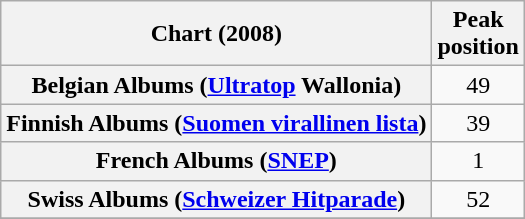<table class="wikitable sortable plainrowheaders" style="text-align:center">
<tr>
<th scope="col">Chart (2008)</th>
<th scope="col">Peak<br>position</th>
</tr>
<tr>
<th scope="row">Belgian Albums (<a href='#'>Ultratop</a> Wallonia)</th>
<td>49</td>
</tr>
<tr>
<th scope="row">Finnish Albums (<a href='#'>Suomen virallinen lista</a>)</th>
<td>39</td>
</tr>
<tr>
<th scope="row">French Albums (<a href='#'>SNEP</a>)</th>
<td>1</td>
</tr>
<tr>
<th scope="row">Swiss Albums (<a href='#'>Schweizer Hitparade</a>)</th>
<td>52</td>
</tr>
<tr>
</tr>
</table>
